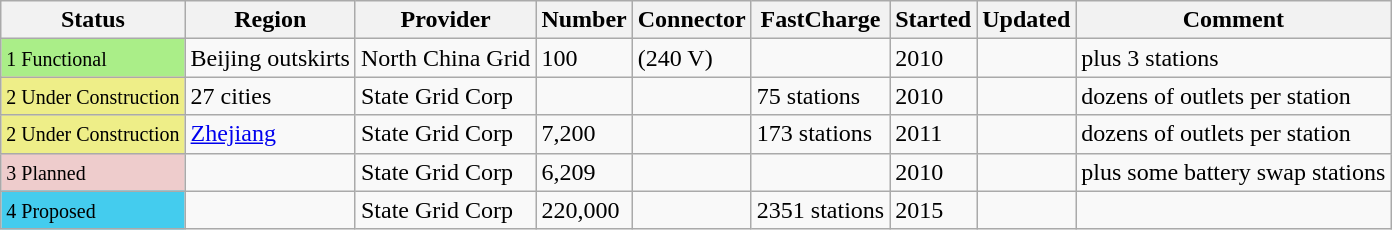<table class="wikitable sortable" style="clear:both;">
<tr>
<th>Status</th>
<th>Region</th>
<th>Provider</th>
<th>Number</th>
<th>Connector</th>
<th>FastCharge</th>
<th>Started</th>
<th>Updated</th>
<th>Comment</th>
</tr>
<tr>
<td style="background: #AE8"><small>1 Functional</small></td>
<td>Beijing outskirts</td>
<td>North China Grid</td>
<td>100</td>
<td>(240 V)</td>
<td></td>
<td>2010</td>
<td></td>
<td>plus 3 stations</td>
</tr>
<tr>
<td style="background: #EE8"><small>2 Under Construction</small></td>
<td>27 cities</td>
<td>State Grid Corp</td>
<td></td>
<td></td>
<td>75 stations</td>
<td>2010</td>
<td></td>
<td>dozens of outlets per station</td>
</tr>
<tr>
<td style="background: #EE8"><small>2 Under Construction</small></td>
<td><a href='#'>Zhejiang</a></td>
<td>State Grid Corp</td>
<td>7,200</td>
<td></td>
<td>173 stations</td>
<td>2011</td>
<td></td>
<td>dozens of outlets per station</td>
</tr>
<tr>
<td style="background: #ECC"><small>3 Planned</small></td>
<td></td>
<td>State Grid Corp</td>
<td>6,209</td>
<td></td>
<td></td>
<td>2010</td>
<td></td>
<td>plus some battery swap stations</td>
</tr>
<tr>
<td style="background: #4CE"><small>4 Proposed</small></td>
<td></td>
<td>State Grid Corp</td>
<td>220,000</td>
<td></td>
<td>2351 stations</td>
<td>2015</td>
<td></td>
<td></td>
</tr>
</table>
